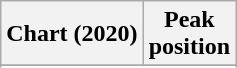<table class="wikitable sortable plainrowheaders" style="text-align:center">
<tr>
<th scope="col">Chart (2020)</th>
<th scope="col">Peak<br>position</th>
</tr>
<tr>
</tr>
<tr>
</tr>
<tr>
</tr>
<tr>
</tr>
<tr>
</tr>
<tr>
</tr>
<tr>
</tr>
<tr>
</tr>
</table>
